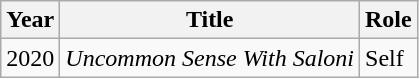<table class="wikitable sortable">
<tr>
<th scope="col">Year</th>
<th scope="col">Title</th>
<th scope="col">Role</th>
</tr>
<tr>
<td>2020</td>
<td><em>Uncommon Sense With Saloni</em></td>
<td>Self</td>
</tr>
</table>
